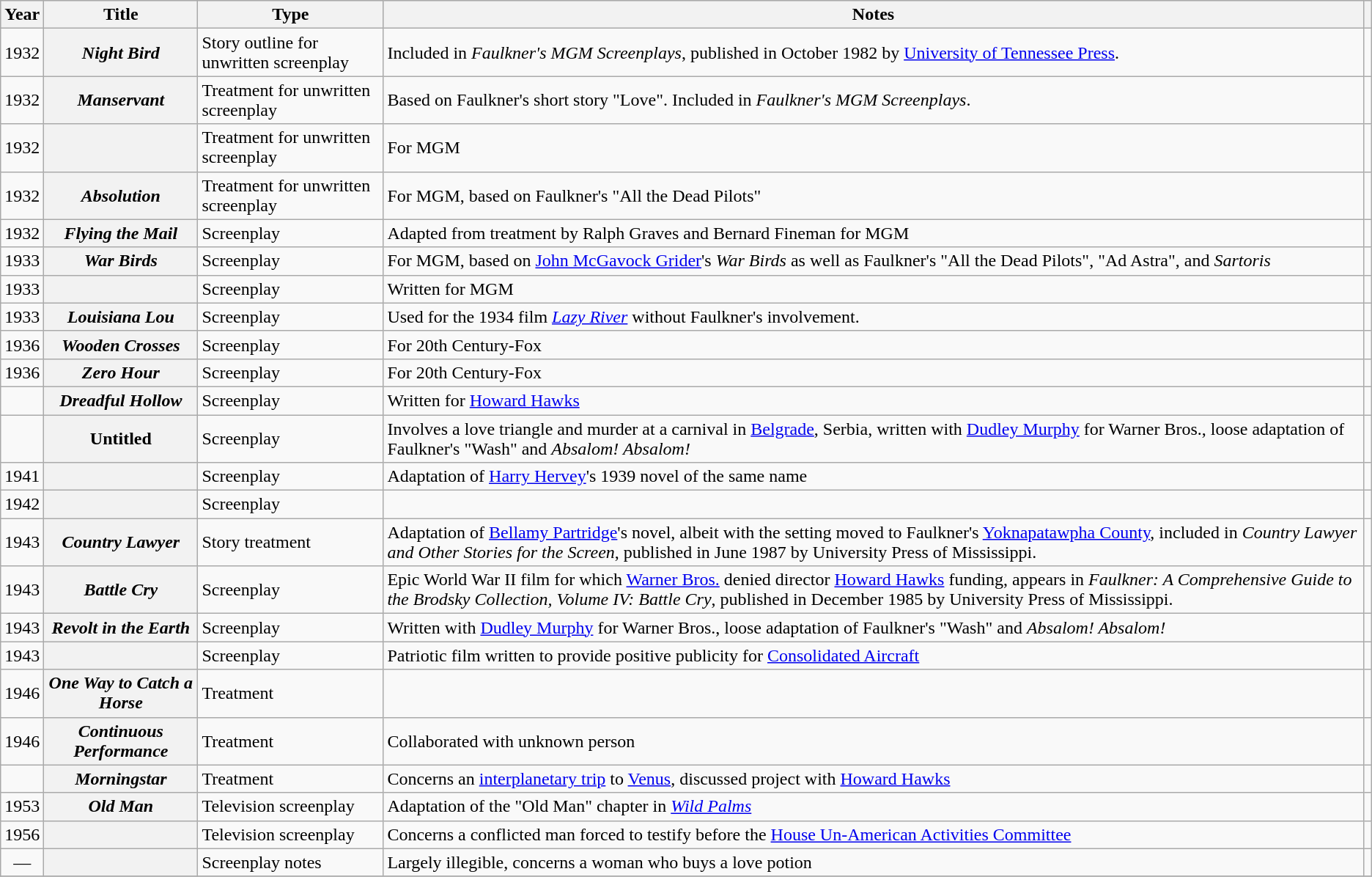<table class="wikitable plainrowheaders sortable">
<tr style="background:#ccc; text-align:center;">
<th scope="col">Year</th>
<th scope="col">Title</th>
<th scope="col">Type</th>
<th scope="col" class="unsortable">Notes</th>
<th scope="col" class="unsortable"></th>
</tr>
<tr>
<td>1932</td>
<th scope=row><em>Night Bird</em></th>
<td>Story outline for unwritten screenplay</td>
<td>Included in <em>Faulkner's MGM Screenplays</em>, published in October 1982 by <a href='#'>University of Tennessee Press</a>.</td>
<td style="text-align:center;"></td>
</tr>
<tr>
<td>1932</td>
<th scope=row><em>Manservant</em></th>
<td>Treatment for unwritten screenplay</td>
<td>Based on Faulkner's short story "Love". Included in <em>Faulkner's MGM Screenplays</em>.</td>
<td style="text-align:center;"></td>
</tr>
<tr>
<td>1932</td>
<th scope=row></th>
<td>Treatment for unwritten screenplay</td>
<td>For MGM</td>
<td style="text-align:center;"></td>
</tr>
<tr>
<td>1932</td>
<th scope=row><em>Absolution</em></th>
<td>Treatment for unwritten screenplay</td>
<td>For MGM, based on Faulkner's "All the Dead Pilots"</td>
<td style="text-align:center;"></td>
</tr>
<tr>
<td>1932</td>
<th scope=row><em>Flying the Mail</em></th>
<td>Screenplay</td>
<td>Adapted from treatment by Ralph Graves and Bernard Fineman for MGM</td>
<td style="text-align:center;"></td>
</tr>
<tr>
<td>1933</td>
<th scope=row><em>War Birds</em></th>
<td>Screenplay</td>
<td>For MGM, based on <a href='#'>John McGavock Grider</a>'s <em>War Birds</em> as well as Faulkner's "All the Dead Pilots", "Ad Astra", and <em>Sartoris</em></td>
<td style="text-align:center;"></td>
</tr>
<tr>
<td>1933</td>
<th scope=row></th>
<td>Screenplay</td>
<td>Written for MGM</td>
<td style="text-align:center;"></td>
</tr>
<tr>
<td>1933</td>
<th scope=row><em>Louisiana Lou</em></th>
<td>Screenplay</td>
<td>Used for the 1934 film <em><a href='#'>Lazy River</a></em> without Faulkner's involvement.</td>
<td style="text-align:center;"></td>
</tr>
<tr>
<td>1936</td>
<th scope=row><em>Wooden Crosses</em></th>
<td>Screenplay</td>
<td>For 20th Century-Fox</td>
<td style="text-align:center;"></td>
</tr>
<tr>
<td>1936</td>
<th scope=row><em>Zero Hour</em></th>
<td>Screenplay</td>
<td>For 20th Century-Fox</td>
<td style="text-align:center;"></td>
</tr>
<tr>
<td></td>
<th scope=row><em>Dreadful Hollow</em></th>
<td>Screenplay</td>
<td>Written for <a href='#'>Howard Hawks</a></td>
<td style="text-align:center;"></td>
</tr>
<tr>
<td></td>
<th scope=row>Untitled</th>
<td>Screenplay</td>
<td>Involves a love triangle and murder at a carnival in <a href='#'>Belgrade</a>, Serbia, written with <a href='#'>Dudley Murphy</a> for Warner Bros., loose adaptation of Faulkner's "Wash" and <em>Absalom! Absalom!</em></td>
<td style="text-align:center;"></td>
</tr>
<tr>
<td>1941</td>
<th scope=row></th>
<td>Screenplay</td>
<td>Adaptation of <a href='#'>Harry Hervey</a>'s 1939 novel of the same name</td>
<td style="text-align:center;"></td>
</tr>
<tr>
<td>1942</td>
<th scope=row></th>
<td>Screenplay</td>
<td></td>
<td style="text-align:center;"></td>
</tr>
<tr>
<td>1943</td>
<th scope=row><em>Country Lawyer</em></th>
<td>Story treatment</td>
<td>Adaptation of <a href='#'>Bellamy Partridge</a>'s novel, albeit with the setting moved to Faulkner's <a href='#'>Yoknapatawpha County</a>, included in <em>Country Lawyer and Other Stories for the Screen</em>, published in June 1987 by University Press of Mississippi.</td>
<td style="text-align:center;"></td>
</tr>
<tr>
<td>1943</td>
<th scope=row><em>Battle Cry</em></th>
<td>Screenplay</td>
<td>Epic World War II film for which <a href='#'>Warner Bros.</a> denied director <a href='#'>Howard Hawks</a> funding, appears in <em>Faulkner: A Comprehensive Guide to the Brodsky Collection, Volume IV: Battle Cry</em>, published in December 1985 by University Press of Mississippi.</td>
<td style="text-align:center;"></td>
</tr>
<tr>
<td>1943</td>
<th scope=row><em>Revolt in the Earth</em></th>
<td>Screenplay</td>
<td>Written with <a href='#'>Dudley Murphy</a> for Warner Bros., loose adaptation of Faulkner's "Wash" and <em>Absalom! Absalom!</em></td>
<td style="text-align:center;"></td>
</tr>
<tr>
<td>1943</td>
<th scope=row></th>
<td>Screenplay</td>
<td>Patriotic film written to provide positive publicity for <a href='#'>Consolidated Aircraft</a></td>
<td style="text-align:center;"></td>
</tr>
<tr>
<td>1946</td>
<th scope=row><em>One Way to Catch a Horse</em></th>
<td>Treatment</td>
<td></td>
<td style="text-align:center;"></td>
</tr>
<tr>
<td>1946</td>
<th scope=row><em>Continuous Performance</em></th>
<td>Treatment</td>
<td>Collaborated with unknown person</td>
<td style="text-align:center;"></td>
</tr>
<tr>
<td></td>
<th scope=row><em>Morningstar</em></th>
<td>Treatment</td>
<td>Concerns an <a href='#'>interplanetary trip</a> to <a href='#'>Venus</a>, discussed project with <a href='#'>Howard Hawks</a></td>
<td style="text-align:center;"></td>
</tr>
<tr>
<td>1953</td>
<th scope=row><em>Old Man</em></th>
<td>Television screenplay</td>
<td>Adaptation of the "Old Man" chapter in <em><a href='#'>Wild Palms</a></em></td>
<td style="text-align:center;"></td>
</tr>
<tr>
<td>1956</td>
<th scope=row></th>
<td>Television screenplay</td>
<td>Concerns a conflicted man forced to testify before the <a href='#'>House Un-American Activities Committee</a></td>
<td style="text-align:center;"></td>
</tr>
<tr>
<td style="text-align:center;">—</td>
<th scope=row></th>
<td>Screenplay notes</td>
<td>Largely illegible, concerns a woman who buys a love potion</td>
<td style="text-align:center;"></td>
</tr>
<tr>
</tr>
</table>
